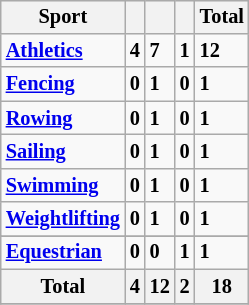<table class="wikitable" style="font-size:85%;style="text-align:center;" align="right">
<tr>
<th>Sport</th>
<th></th>
<th></th>
<th></th>
<th>Total</th>
</tr>
<tr style="font-weight:bold;">
<td><a href='#'>Athletics</a></td>
<td>4</td>
<td>7</td>
<td>1</td>
<td>12</td>
</tr>
<tr style="font-weight:bold;">
<td><a href='#'>Fencing</a></td>
<td>0</td>
<td>1</td>
<td>0</td>
<td>1</td>
</tr>
<tr style="font-weight:bold;">
<td><a href='#'>Rowing</a></td>
<td>0</td>
<td>1</td>
<td>0</td>
<td>1</td>
</tr>
<tr style="font-weight:bold;">
<td><a href='#'>Sailing</a></td>
<td>0</td>
<td>1</td>
<td>0</td>
<td>1</td>
</tr>
<tr style="font-weight:bold;">
<td><a href='#'>Swimming</a></td>
<td>0</td>
<td>1</td>
<td>0</td>
<td>1</td>
</tr>
<tr style="font-weight:bold;">
<td><a href='#'>Weightlifting</a></td>
<td>0</td>
<td>1</td>
<td>0</td>
<td>1</td>
</tr>
<tr>
</tr>
<tr style="font-weight:bold;">
<td><a href='#'>Equestrian</a></td>
<td>0</td>
<td>0</td>
<td>1</td>
<td>1</td>
</tr>
<tr>
<th>Total</th>
<th>4</th>
<th>12</th>
<th>2</th>
<th>18</th>
</tr>
<tr>
</tr>
</table>
